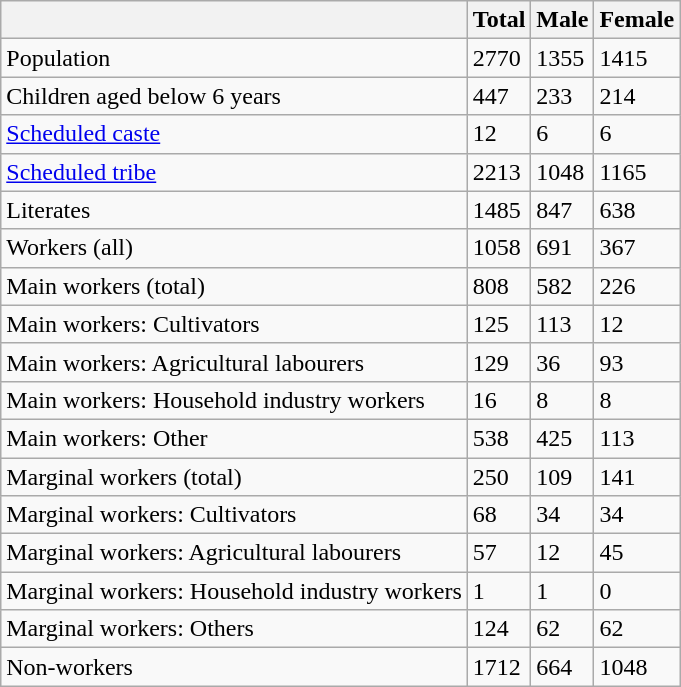<table class="wikitable sortable">
<tr>
<th></th>
<th>Total</th>
<th>Male</th>
<th>Female</th>
</tr>
<tr>
<td>Population</td>
<td>2770</td>
<td>1355</td>
<td>1415</td>
</tr>
<tr>
<td>Children aged below 6 years</td>
<td>447</td>
<td>233</td>
<td>214</td>
</tr>
<tr>
<td><a href='#'>Scheduled caste</a></td>
<td>12</td>
<td>6</td>
<td>6</td>
</tr>
<tr>
<td><a href='#'>Scheduled tribe</a></td>
<td>2213</td>
<td>1048</td>
<td>1165</td>
</tr>
<tr>
<td>Literates</td>
<td>1485</td>
<td>847</td>
<td>638</td>
</tr>
<tr>
<td>Workers (all)</td>
<td>1058</td>
<td>691</td>
<td>367</td>
</tr>
<tr>
<td>Main workers (total)</td>
<td>808</td>
<td>582</td>
<td>226</td>
</tr>
<tr>
<td>Main workers: Cultivators</td>
<td>125</td>
<td>113</td>
<td>12</td>
</tr>
<tr>
<td>Main workers: Agricultural labourers</td>
<td>129</td>
<td>36</td>
<td>93</td>
</tr>
<tr>
<td>Main workers: Household industry workers</td>
<td>16</td>
<td>8</td>
<td>8</td>
</tr>
<tr>
<td>Main workers: Other</td>
<td>538</td>
<td>425</td>
<td>113</td>
</tr>
<tr>
<td>Marginal workers (total)</td>
<td>250</td>
<td>109</td>
<td>141</td>
</tr>
<tr>
<td>Marginal workers: Cultivators</td>
<td>68</td>
<td>34</td>
<td>34</td>
</tr>
<tr>
<td>Marginal workers: Agricultural labourers</td>
<td>57</td>
<td>12</td>
<td>45</td>
</tr>
<tr>
<td>Marginal workers: Household industry workers</td>
<td>1</td>
<td>1</td>
<td>0</td>
</tr>
<tr>
<td>Marginal workers: Others</td>
<td>124</td>
<td>62</td>
<td>62</td>
</tr>
<tr>
<td>Non-workers</td>
<td>1712</td>
<td>664</td>
<td>1048</td>
</tr>
</table>
